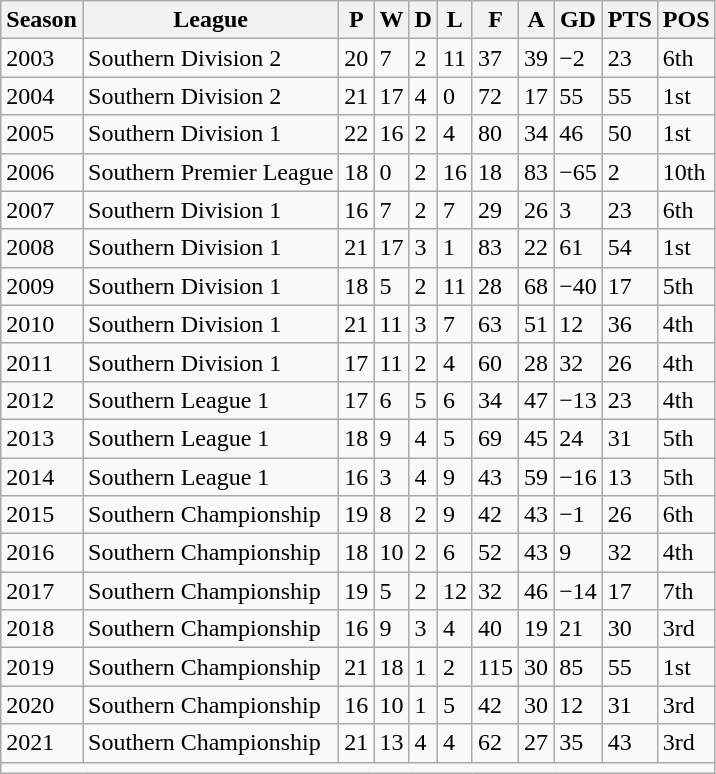<table class="wikitable">
<tr>
<th>Season</th>
<th>League</th>
<th>P</th>
<th>W</th>
<th>D</th>
<th>L</th>
<th>F</th>
<th>A</th>
<th>GD</th>
<th>PTS</th>
<th>POS</th>
</tr>
<tr>
<td>2003</td>
<td>Southern Division 2</td>
<td>20</td>
<td>7</td>
<td>2</td>
<td>11</td>
<td>37</td>
<td>39</td>
<td>−2</td>
<td>23</td>
<td>6th</td>
</tr>
<tr>
<td>2004</td>
<td>Southern Division 2</td>
<td>21</td>
<td>17</td>
<td>4</td>
<td>0</td>
<td>72</td>
<td>17</td>
<td>55</td>
<td>55</td>
<td>1st</td>
</tr>
<tr>
<td>2005</td>
<td>Southern Division 1</td>
<td>22</td>
<td>16</td>
<td>2</td>
<td>4</td>
<td>80</td>
<td>34</td>
<td>46</td>
<td>50</td>
<td>1st</td>
</tr>
<tr>
<td>2006</td>
<td>Southern Premier League</td>
<td>18</td>
<td>0</td>
<td>2</td>
<td>16</td>
<td>18</td>
<td>83</td>
<td>−65</td>
<td>2</td>
<td>10th</td>
</tr>
<tr>
<td>2007</td>
<td>Southern Division 1</td>
<td>16</td>
<td>7</td>
<td>2</td>
<td>7</td>
<td>29</td>
<td>26</td>
<td>3</td>
<td>23</td>
<td>6th</td>
</tr>
<tr>
<td>2008</td>
<td>Southern Division 1</td>
<td>21</td>
<td>17</td>
<td>3</td>
<td>1</td>
<td>83</td>
<td>22</td>
<td>61</td>
<td>54</td>
<td>1st</td>
</tr>
<tr>
<td>2009</td>
<td>Southern Division 1</td>
<td>18</td>
<td>5</td>
<td>2</td>
<td>11</td>
<td>28</td>
<td>68</td>
<td>−40</td>
<td>17</td>
<td>5th</td>
</tr>
<tr>
<td>2010</td>
<td>Southern Division 1</td>
<td>21</td>
<td>11</td>
<td>3</td>
<td>7</td>
<td>63</td>
<td>51</td>
<td>12</td>
<td>36</td>
<td>4th</td>
</tr>
<tr>
<td>2011</td>
<td>Southern Division 1</td>
<td>17</td>
<td>11</td>
<td>2</td>
<td>4</td>
<td>60</td>
<td>28</td>
<td>32</td>
<td>26</td>
<td>4th</td>
</tr>
<tr>
<td>2012</td>
<td>Southern League 1</td>
<td>17</td>
<td>6</td>
<td>5</td>
<td>6</td>
<td>34</td>
<td>47</td>
<td>−13</td>
<td>23</td>
<td>4th</td>
</tr>
<tr>
<td>2013</td>
<td>Southern League 1</td>
<td>18</td>
<td>9</td>
<td>4</td>
<td>5</td>
<td>69</td>
<td>45</td>
<td>24</td>
<td>31</td>
<td>5th</td>
</tr>
<tr>
<td>2014</td>
<td>Southern League 1</td>
<td>16</td>
<td>3</td>
<td>4</td>
<td>9</td>
<td>43</td>
<td>59</td>
<td>−16</td>
<td>13</td>
<td>5th</td>
</tr>
<tr>
<td>2015</td>
<td>Southern Championship</td>
<td>19</td>
<td>8</td>
<td>2</td>
<td>9</td>
<td>42</td>
<td>43</td>
<td>−1</td>
<td>26</td>
<td>6th</td>
</tr>
<tr>
<td>2016</td>
<td>Southern Championship</td>
<td>18</td>
<td>10</td>
<td>2</td>
<td>6</td>
<td>52</td>
<td>43</td>
<td>9</td>
<td>32</td>
<td>4th</td>
</tr>
<tr>
<td>2017</td>
<td>Southern Championship</td>
<td>19</td>
<td>5</td>
<td>2</td>
<td>12</td>
<td>32</td>
<td>46</td>
<td>−14</td>
<td>17</td>
<td>7th</td>
</tr>
<tr>
<td>2018</td>
<td>Southern Championship</td>
<td>16</td>
<td>9</td>
<td>3</td>
<td>4</td>
<td>40</td>
<td>19</td>
<td>21</td>
<td>30</td>
<td>3rd</td>
</tr>
<tr>
<td>2019</td>
<td>Southern Championship</td>
<td>21</td>
<td>18</td>
<td>1</td>
<td>2</td>
<td>115</td>
<td>30</td>
<td>85</td>
<td>55</td>
<td>1st</td>
</tr>
<tr>
<td>2020</td>
<td>Southern Championship</td>
<td>16</td>
<td>10</td>
<td>1</td>
<td>5</td>
<td>42</td>
<td>30</td>
<td>12</td>
<td>31</td>
<td>3rd</td>
</tr>
<tr>
<td>2021</td>
<td>Southern Championship</td>
<td>21</td>
<td>13</td>
<td>4</td>
<td>4</td>
<td>62</td>
<td>27</td>
<td>35</td>
<td>43</td>
<td>3rd</td>
</tr>
<tr>
<td colspan="11" style="text-align:center;"></td>
</tr>
</table>
